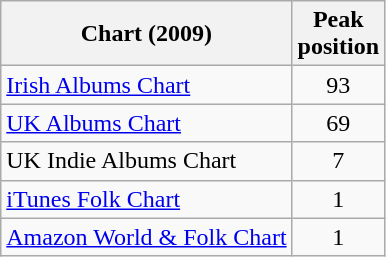<table class="wikitable">
<tr>
<th>Chart (2009)</th>
<th>Peak<br>position</th>
</tr>
<tr>
<td><a href='#'>Irish Albums Chart</a></td>
<td align="center">93</td>
</tr>
<tr>
<td><a href='#'>UK Albums Chart</a></td>
<td align="center">69</td>
</tr>
<tr>
<td>UK Indie Albums Chart</td>
<td align="center">7</td>
</tr>
<tr>
<td><a href='#'>iTunes Folk Chart</a></td>
<td align="center">1</td>
</tr>
<tr>
<td><a href='#'>Amazon World & Folk Chart</a></td>
<td align="center">1</td>
</tr>
</table>
